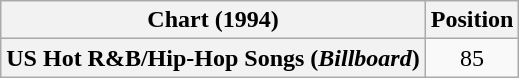<table class="wikitable plainrowheaders" style="text-align:center">
<tr>
<th scope="col">Chart (1994)</th>
<th scope="col">Position</th>
</tr>
<tr>
<th scope="row">US Hot R&B/Hip-Hop Songs (<em>Billboard</em>)</th>
<td>85</td>
</tr>
</table>
